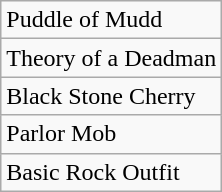<table class="wikitable">
<tr>
<td>Puddle of Mudd</td>
</tr>
<tr>
<td>Theory of a Deadman</td>
</tr>
<tr>
<td>Black Stone Cherry</td>
</tr>
<tr>
<td>Parlor Mob</td>
</tr>
<tr>
<td>Basic Rock Outfit</td>
</tr>
</table>
